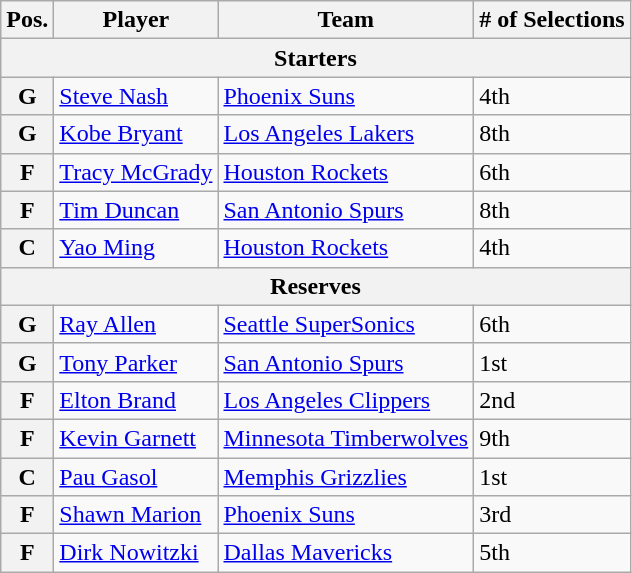<table class="wikitable">
<tr>
<th>Pos.</th>
<th>Player</th>
<th>Team</th>
<th># of Selections</th>
</tr>
<tr>
<th colspan="4">Starters</th>
</tr>
<tr>
<th>G</th>
<td><a href='#'>Steve Nash</a></td>
<td><a href='#'>Phoenix Suns</a></td>
<td>4th</td>
</tr>
<tr>
<th>G</th>
<td><a href='#'>Kobe Bryant</a></td>
<td><a href='#'>Los Angeles Lakers</a></td>
<td>8th</td>
</tr>
<tr>
<th>F</th>
<td><a href='#'>Tracy McGrady</a></td>
<td><a href='#'>Houston Rockets</a></td>
<td>6th</td>
</tr>
<tr>
<th>F</th>
<td><a href='#'>Tim Duncan</a></td>
<td><a href='#'>San Antonio Spurs</a></td>
<td>8th</td>
</tr>
<tr>
<th>C</th>
<td><a href='#'>Yao Ming</a></td>
<td><a href='#'>Houston Rockets</a></td>
<td>4th</td>
</tr>
<tr>
<th colspan="4">Reserves</th>
</tr>
<tr>
<th>G</th>
<td><a href='#'>Ray Allen</a></td>
<td><a href='#'>Seattle SuperSonics</a></td>
<td>6th</td>
</tr>
<tr>
<th>G</th>
<td><a href='#'>Tony Parker</a></td>
<td><a href='#'>San Antonio Spurs</a></td>
<td>1st</td>
</tr>
<tr>
<th>F</th>
<td><a href='#'>Elton Brand</a></td>
<td><a href='#'>Los Angeles Clippers</a></td>
<td>2nd</td>
</tr>
<tr>
<th>F</th>
<td><a href='#'>Kevin Garnett</a></td>
<td><a href='#'>Minnesota Timberwolves</a></td>
<td>9th</td>
</tr>
<tr>
<th>C</th>
<td><a href='#'>Pau Gasol</a></td>
<td><a href='#'>Memphis Grizzlies</a></td>
<td>1st</td>
</tr>
<tr>
<th>F</th>
<td><a href='#'>Shawn Marion</a></td>
<td><a href='#'>Phoenix Suns</a></td>
<td>3rd</td>
</tr>
<tr>
<th>F</th>
<td><a href='#'>Dirk Nowitzki</a></td>
<td><a href='#'>Dallas Mavericks</a></td>
<td>5th</td>
</tr>
</table>
